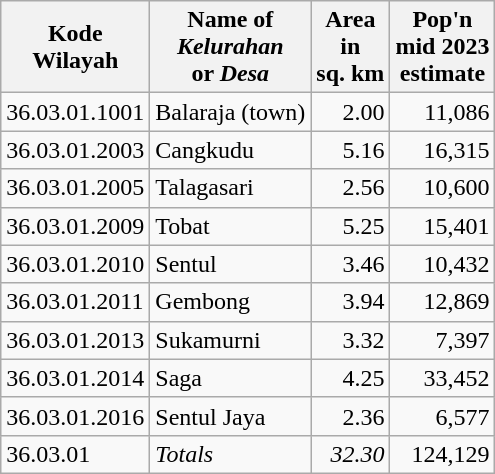<table class="wikitable">
<tr>
<th>Kode <br>Wilayah</th>
<th>Name of <br><em>Kelurahan</em> <br>or <em>Desa</em></th>
<th>Area <br>in <br>sq. km</th>
<th>Pop'n<br>mid 2023<br>estimate</th>
</tr>
<tr>
<td>36.03.01.1001</td>
<td>Balaraja (town)</td>
<td align="right">2.00</td>
<td align="right">11,086</td>
</tr>
<tr>
<td>36.03.01.2003</td>
<td>Cangkudu</td>
<td align="right">5.16</td>
<td align="right">16,315</td>
</tr>
<tr>
<td>36.03.01.2005</td>
<td>Talagasari</td>
<td align="right">2.56</td>
<td align="right">10,600</td>
</tr>
<tr>
<td>36.03.01.2009</td>
<td>Tobat</td>
<td align="right">5.25</td>
<td align="right">15,401</td>
</tr>
<tr>
<td>36.03.01.2010</td>
<td>Sentul</td>
<td align="right">3.46</td>
<td align="right">10,432</td>
</tr>
<tr>
<td>36.03.01.2011</td>
<td>Gembong</td>
<td align="right">3.94</td>
<td align="right">12,869</td>
</tr>
<tr>
<td>36.03.01.2013</td>
<td>Sukamurni</td>
<td align="right">3.32</td>
<td align="right">7,397</td>
</tr>
<tr>
<td>36.03.01.2014</td>
<td>Saga</td>
<td align="right">4.25</td>
<td align="right">33,452</td>
</tr>
<tr>
<td>36.03.01.2016</td>
<td>Sentul Jaya</td>
<td align="right">2.36</td>
<td align="right">6,577</td>
</tr>
<tr>
<td>36.03.01</td>
<td><em>Totals</em></td>
<td align="right"><em>32.30</em></td>
<td align="right">124,129</td>
</tr>
</table>
